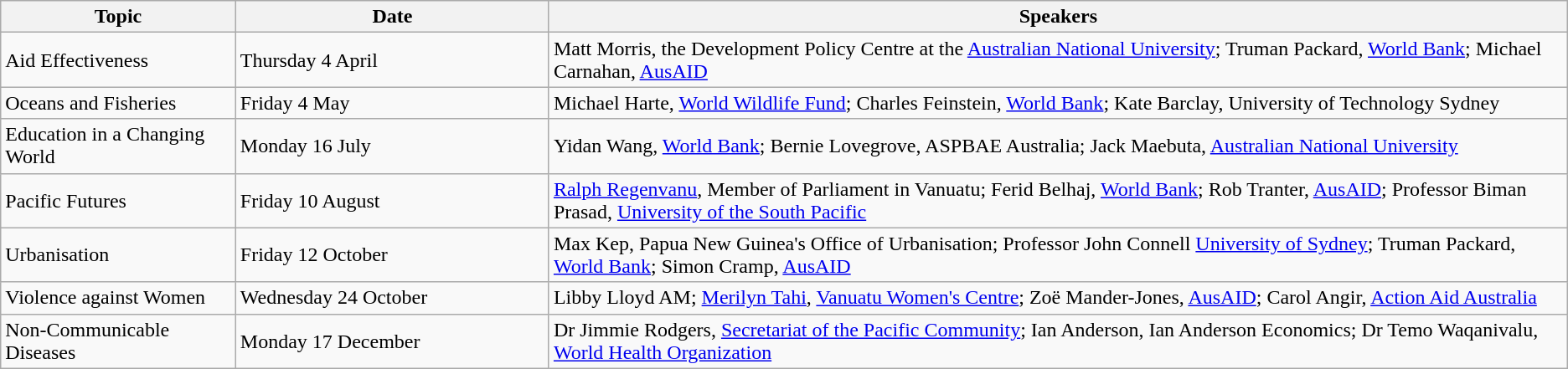<table class="wikitable" border="1">
<tr>
<th width=15%>Topic</th>
<th width=20%>Date</th>
<th width=65%>Speakers</th>
</tr>
<tr>
<td>Aid Effectiveness</td>
<td>Thursday 4 April</td>
<td>Matt Morris, the Development Policy Centre at the <a href='#'>Australian National University</a>; Truman Packard, <a href='#'>World Bank</a>; Michael Carnahan, <a href='#'>AusAID</a></td>
</tr>
<tr>
<td>Oceans and Fisheries</td>
<td>Friday 4 May</td>
<td>Michael Harte, <a href='#'>World Wildlife Fund</a>; Charles Feinstein, <a href='#'>World Bank</a>; Kate Barclay, University of Technology Sydney</td>
</tr>
<tr>
<td>Education in a Changing World</td>
<td>Monday 16 July</td>
<td>Yidan Wang, <a href='#'>World Bank</a>; Bernie Lovegrove, ASPBAE Australia; Jack Maebuta, <a href='#'>Australian National University</a></td>
</tr>
<tr>
<td>Pacific Futures</td>
<td>Friday 10 August</td>
<td><a href='#'>Ralph Regenvanu</a>, Member of Parliament in Vanuatu; Ferid Belhaj, <a href='#'>World Bank</a>; Rob Tranter, <a href='#'>AusAID</a>; Professor Biman Prasad, <a href='#'>University of the South Pacific</a></td>
</tr>
<tr>
<td>Urbanisation</td>
<td>Friday 12 October</td>
<td>Max Kep, Papua New Guinea's Office of Urbanisation; Professor John Connell <a href='#'>University of Sydney</a>; Truman Packard, <a href='#'>World Bank</a>; Simon Cramp, <a href='#'>AusAID</a></td>
</tr>
<tr>
<td>Violence against Women</td>
<td>Wednesday 24 October</td>
<td>Libby Lloyd AM; <a href='#'>Merilyn Tahi</a>, <a href='#'>Vanuatu Women's Centre</a>; Zoë Mander-Jones, <a href='#'>AusAID</a>; Carol Angir, <a href='#'>Action Aid Australia</a></td>
</tr>
<tr>
<td>Non-Communicable Diseases</td>
<td>Monday 17 December</td>
<td>Dr Jimmie Rodgers, <a href='#'>Secretariat of the Pacific Community</a>; Ian Anderson, Ian Anderson Economics; Dr Temo Waqanivalu, <a href='#'>World Health Organization</a></td>
</tr>
</table>
